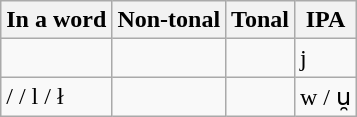<table class="wikitable">
<tr>
<th>In a word</th>
<th>Non-tonal</th>
<th>Tonal</th>
<th>IPA</th>
</tr>
<tr>
<td></td>
<td></td>
<td></td>
<td>j</td>
</tr>
<tr>
<td> /  / l / ł</td>
<td></td>
<td></td>
<td>w / u̯</td>
</tr>
</table>
